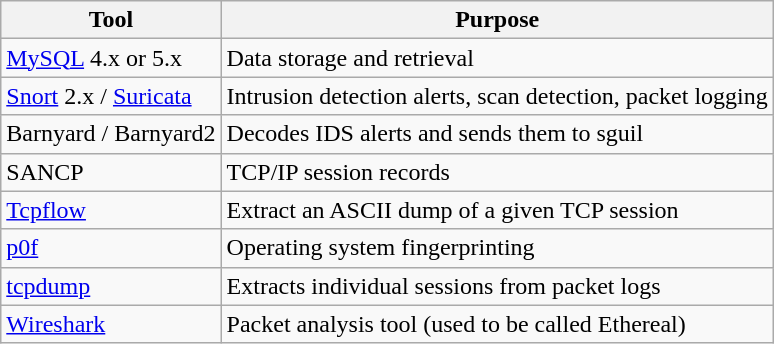<table class="wikitable">
<tr>
<th>Tool</th>
<th>Purpose</th>
</tr>
<tr>
<td><a href='#'>MySQL</a> 4.x or 5.x</td>
<td>Data storage and retrieval</td>
</tr>
<tr>
<td><a href='#'>Snort</a> 2.x / <a href='#'>Suricata</a></td>
<td>Intrusion detection alerts, scan detection, packet logging</td>
</tr>
<tr>
<td>Barnyard / Barnyard2</td>
<td>Decodes IDS alerts and sends them to sguil</td>
</tr>
<tr>
<td>SANCP</td>
<td>TCP/IP session records</td>
</tr>
<tr>
<td><a href='#'>Tcpflow</a></td>
<td>Extract an ASCII dump of a given TCP session</td>
</tr>
<tr>
<td><a href='#'>p0f</a></td>
<td>Operating system fingerprinting</td>
</tr>
<tr>
<td><a href='#'>tcpdump</a></td>
<td>Extracts individual sessions from packet logs</td>
</tr>
<tr>
<td><a href='#'>Wireshark</a></td>
<td>Packet analysis tool (used to be called Ethereal)</td>
</tr>
</table>
